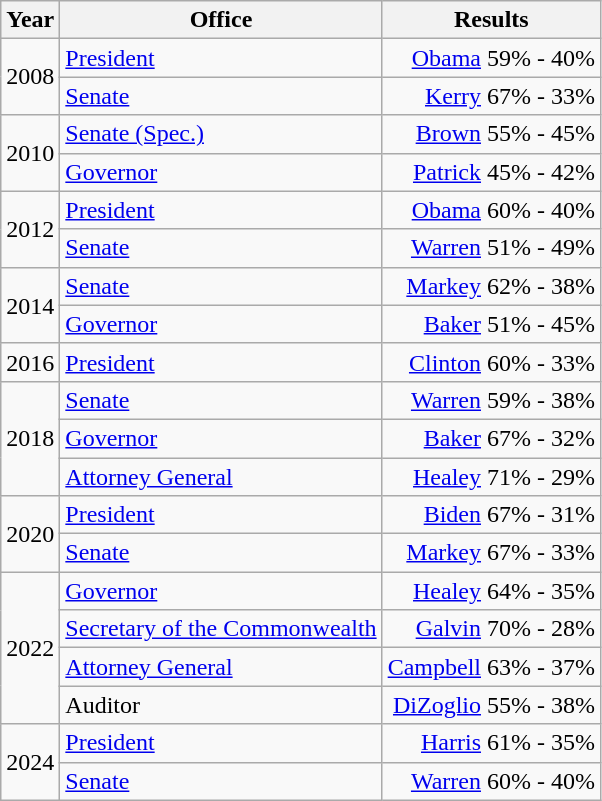<table class=wikitable>
<tr>
<th>Year</th>
<th>Office</th>
<th>Results</th>
</tr>
<tr>
<td rowspan=2>2008</td>
<td><a href='#'>President</a></td>
<td align="right" ><a href='#'>Obama</a> 59% - 40%</td>
</tr>
<tr>
<td><a href='#'>Senate</a></td>
<td align="right" ><a href='#'>Kerry</a> 67% - 33%</td>
</tr>
<tr>
<td rowspan=2>2010</td>
<td><a href='#'>Senate (Spec.)</a></td>
<td align="right" ><a href='#'>Brown</a> 55% - 45%</td>
</tr>
<tr>
<td><a href='#'>Governor</a></td>
<td align="right" ><a href='#'>Patrick</a> 45% - 42%</td>
</tr>
<tr>
<td rowspan=2>2012</td>
<td><a href='#'>President</a></td>
<td align="right" ><a href='#'>Obama</a> 60% - 40%</td>
</tr>
<tr>
<td><a href='#'>Senate</a></td>
<td align="right" ><a href='#'>Warren</a> 51% - 49%</td>
</tr>
<tr>
<td rowspan=2>2014</td>
<td><a href='#'>Senate</a></td>
<td align="right" ><a href='#'>Markey</a> 62% - 38%</td>
</tr>
<tr>
<td><a href='#'>Governor</a></td>
<td align="right" ><a href='#'>Baker</a> 51% - 45%</td>
</tr>
<tr>
<td>2016</td>
<td><a href='#'>President</a></td>
<td align="right" ><a href='#'>Clinton</a> 60% - 33%</td>
</tr>
<tr>
<td rowspan=3>2018</td>
<td><a href='#'>Senate</a></td>
<td align="right" ><a href='#'>Warren</a> 59% - 38%</td>
</tr>
<tr>
<td><a href='#'>Governor</a></td>
<td align="right" ><a href='#'>Baker</a> 67% - 32%</td>
</tr>
<tr>
<td><a href='#'>Attorney General</a></td>
<td align="right" ><a href='#'>Healey</a> 71% - 29%</td>
</tr>
<tr>
<td rowspan=2>2020</td>
<td><a href='#'>President</a></td>
<td align="right" ><a href='#'>Biden</a> 67% - 31%</td>
</tr>
<tr>
<td><a href='#'>Senate</a></td>
<td align="right" ><a href='#'>Markey</a> 67% - 33%</td>
</tr>
<tr>
<td rowspan=4>2022</td>
<td><a href='#'>Governor</a></td>
<td align="right" ><a href='#'>Healey</a> 64% - 35%</td>
</tr>
<tr>
<td><a href='#'>Secretary of the Commonwealth</a></td>
<td align="right" ><a href='#'>Galvin</a> 70% - 28%</td>
</tr>
<tr>
<td><a href='#'>Attorney General</a></td>
<td align="right" ><a href='#'>Campbell</a> 63% - 37%</td>
</tr>
<tr>
<td>Auditor</td>
<td align="right" ><a href='#'>DiZoglio</a> 55% - 38%</td>
</tr>
<tr>
<td rowspan=2>2024</td>
<td><a href='#'>President</a></td>
<td align="right" ><a href='#'>Harris</a> 61% - 35%</td>
</tr>
<tr>
<td><a href='#'>Senate</a></td>
<td align="right" ><a href='#'>Warren</a> 60% - 40%</td>
</tr>
</table>
